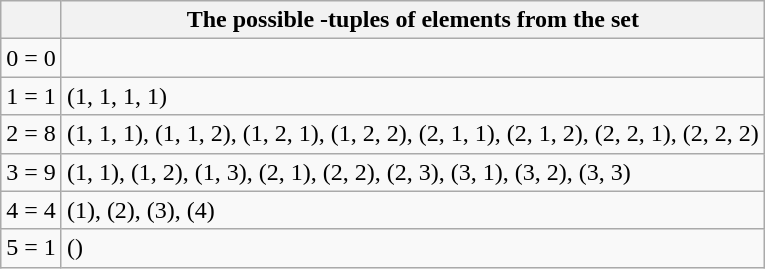<table class="wikitable">
<tr>
<th></th>
<th>The  possible -tuples of elements from the set </th>
</tr>
<tr>
<td>0 = 0</td>
<td></td>
</tr>
<tr>
<td>1 = 1</td>
<td>(1, 1, 1, 1)</td>
</tr>
<tr>
<td>2 = 8</td>
<td>(1, 1, 1), (1, 1, 2), (1, 2, 1), (1, 2, 2), (2, 1, 1), (2, 1, 2), (2, 2, 1), (2, 2, 2)</td>
</tr>
<tr>
<td>3 = 9</td>
<td>(1, 1), (1, 2), (1, 3), (2, 1), (2, 2), (2, 3), (3, 1), (3, 2), (3, 3)</td>
</tr>
<tr>
<td>4 = 4</td>
<td>(1), (2), (3), (4)</td>
</tr>
<tr>
<td>5 = 1</td>
<td>()</td>
</tr>
</table>
